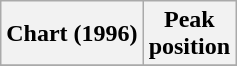<table class="wikitable sortable plainrowheaders">
<tr>
<th>Chart (1996)</th>
<th>Peak<br>position</th>
</tr>
<tr>
</tr>
</table>
